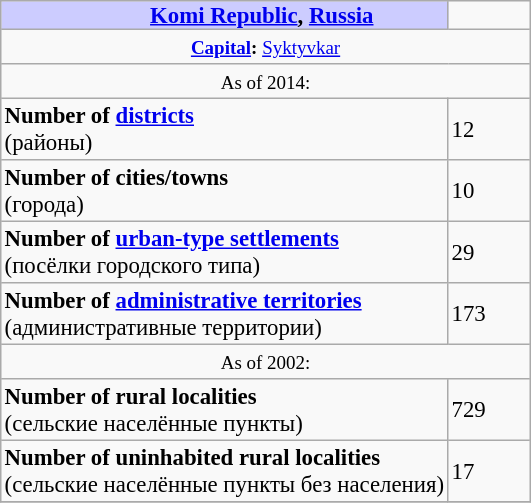<table border=1 align="right" cellpadding=2 cellspacing=0 style="margin: 0 0 1em 1em; background: #f9f9f9; border: 1px #aaa solid; border-collapse: collapse; font-size: 95%;">
<tr>
<th bgcolor="#ccccff" style="padding:0 0 0 50px;"><a href='#'>Komi Republic</a>, <a href='#'>Russia</a></th>
<td width="50px"></td>
</tr>
<tr>
<td colspan=2 align="center"><small><strong><a href='#'>Capital</a>:</strong> <a href='#'>Syktyvkar</a></small></td>
</tr>
<tr>
<td colspan=2 align="center"><small>As of 2014:</small></td>
</tr>
<tr>
<td><strong>Number of <a href='#'>districts</a></strong><br>(районы)</td>
<td>12</td>
</tr>
<tr>
<td><strong>Number of cities/towns</strong><br>(города)</td>
<td>10</td>
</tr>
<tr>
<td><strong>Number of <a href='#'>urban-type settlements</a></strong><br>(посёлки городского типа)</td>
<td>29</td>
</tr>
<tr>
<td><strong>Number of <a href='#'>administrative territories</a></strong><br>(административные территории)</td>
<td>173</td>
</tr>
<tr>
<td colspan=2 align="center"><small>As of 2002:</small></td>
</tr>
<tr>
<td><strong>Number of rural localities</strong><br>(сельские населённые пункты)</td>
<td>729</td>
</tr>
<tr>
<td><strong>Number of uninhabited rural localities</strong><br>(сельские населённые пункты без населения)</td>
<td>17</td>
</tr>
<tr>
</tr>
</table>
